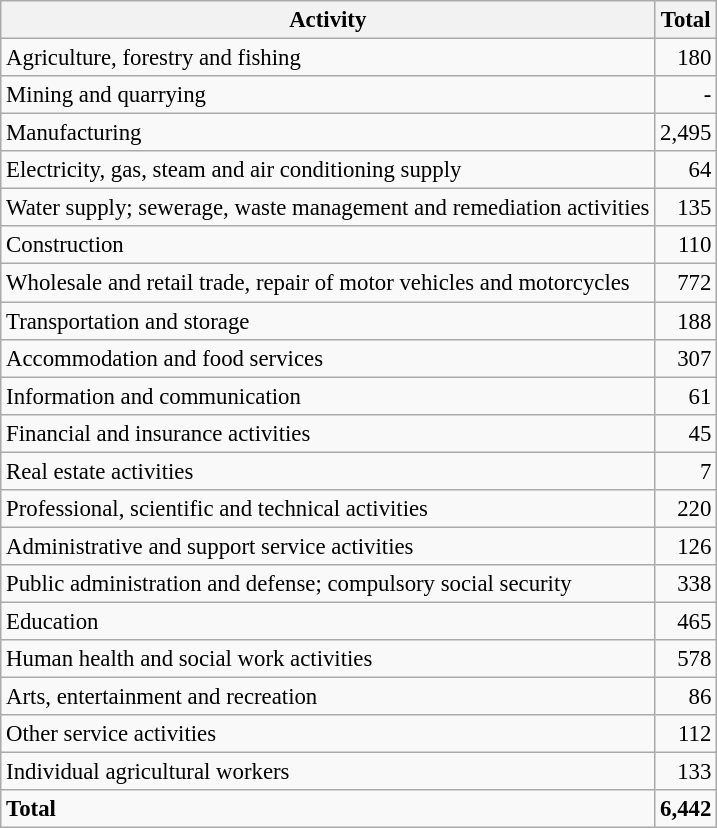<table class="wikitable sortable" style="font-size:95%;">
<tr>
<th>Activity</th>
<th>Total</th>
</tr>
<tr>
<td>Agriculture, forestry and fishing</td>
<td align="right">180</td>
</tr>
<tr>
<td>Mining and quarrying</td>
<td align="right">-</td>
</tr>
<tr>
<td>Manufacturing</td>
<td align="right">2,495</td>
</tr>
<tr>
<td>Electricity, gas, steam and air conditioning supply</td>
<td align="right">64</td>
</tr>
<tr>
<td>Water supply; sewerage, waste management and remediation activities</td>
<td align="right">135</td>
</tr>
<tr>
<td>Construction</td>
<td align="right">110</td>
</tr>
<tr>
<td>Wholesale and retail trade, repair of motor vehicles and motorcycles</td>
<td align="right">772</td>
</tr>
<tr>
<td>Transportation and storage</td>
<td align="right">188</td>
</tr>
<tr>
<td>Accommodation and food services</td>
<td align="right">307</td>
</tr>
<tr>
<td>Information and communication</td>
<td align="right">61</td>
</tr>
<tr>
<td>Financial and insurance activities</td>
<td align="right">45</td>
</tr>
<tr>
<td>Real estate activities</td>
<td align="right">7</td>
</tr>
<tr>
<td>Professional, scientific and technical activities</td>
<td align="right">220</td>
</tr>
<tr>
<td>Administrative and support service activities</td>
<td align="right">126</td>
</tr>
<tr>
<td>Public administration and defense; compulsory social security</td>
<td align="right">338</td>
</tr>
<tr>
<td>Education</td>
<td align="right">465</td>
</tr>
<tr>
<td>Human health and social work activities</td>
<td align="right">578</td>
</tr>
<tr>
<td>Arts, entertainment and recreation</td>
<td align="right">86</td>
</tr>
<tr>
<td>Other service activities</td>
<td align="right">112</td>
</tr>
<tr>
<td>Individual agricultural workers</td>
<td align="right">133</td>
</tr>
<tr class="sortbottom">
<td><strong>Total</strong></td>
<td align="right"><strong>6,442</strong></td>
</tr>
</table>
